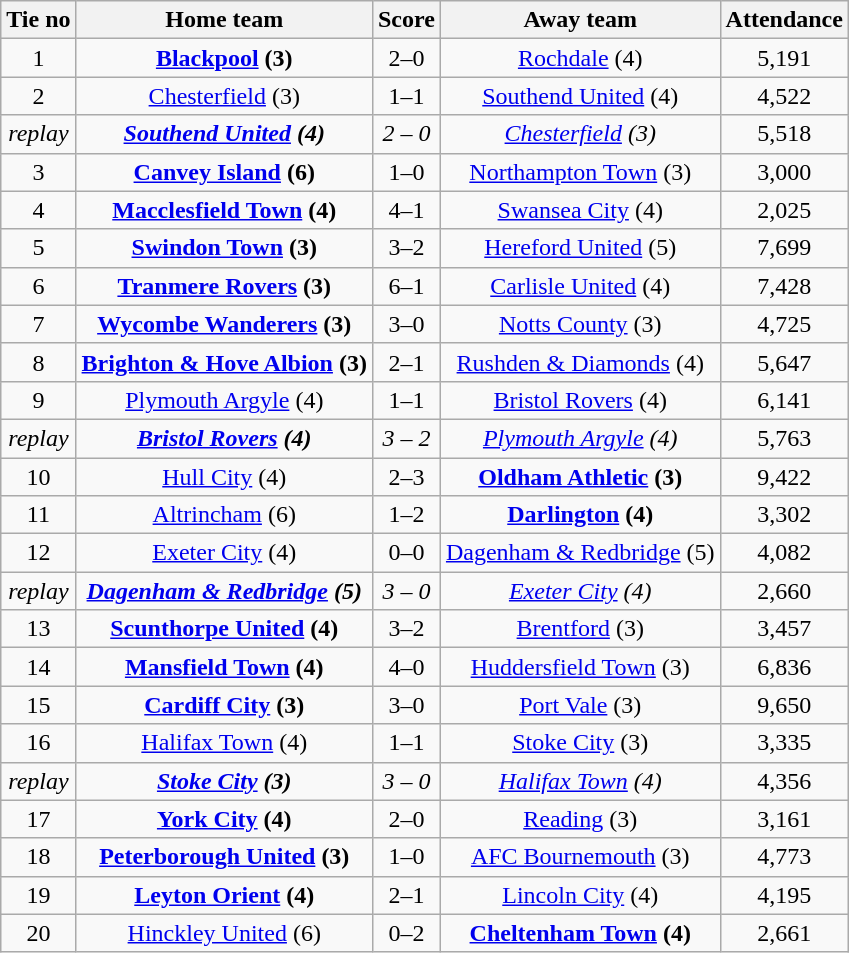<table class="wikitable" style="text-align: center">
<tr>
<th>Tie no</th>
<th>Home team</th>
<th>Score</th>
<th>Away team</th>
<th>Attendance</th>
</tr>
<tr>
<td>1</td>
<td><strong><a href='#'>Blackpool</a> (3)</strong></td>
<td>2–0</td>
<td><a href='#'>Rochdale</a> (4)</td>
<td>5,191</td>
</tr>
<tr>
<td>2</td>
<td><a href='#'>Chesterfield</a> (3)</td>
<td>1–1</td>
<td><a href='#'>Southend United</a> (4)</td>
<td>4,522</td>
</tr>
<tr>
<td><em>replay</em></td>
<td><strong><em><a href='#'>Southend United</a> (4)</em></strong></td>
<td><em>2 – 0</em></td>
<td><em><a href='#'>Chesterfield</a> (3)</em></td>
<td>5,518</td>
</tr>
<tr>
<td>3</td>
<td><strong><a href='#'>Canvey Island</a> (6)</strong></td>
<td>1–0</td>
<td><a href='#'>Northampton Town</a> (3)</td>
<td>3,000</td>
</tr>
<tr>
<td>4</td>
<td><strong><a href='#'>Macclesfield Town</a> (4)</strong></td>
<td>4–1</td>
<td><a href='#'>Swansea City</a> (4)</td>
<td>2,025</td>
</tr>
<tr>
<td>5</td>
<td><strong><a href='#'>Swindon Town</a> (3)</strong></td>
<td>3–2</td>
<td><a href='#'>Hereford United</a> (5)</td>
<td>7,699</td>
</tr>
<tr>
<td>6</td>
<td><strong><a href='#'>Tranmere Rovers</a> (3)</strong></td>
<td>6–1</td>
<td><a href='#'>Carlisle United</a> (4)</td>
<td>7,428</td>
</tr>
<tr>
<td>7</td>
<td><strong><a href='#'>Wycombe Wanderers</a> (3)</strong></td>
<td>3–0</td>
<td><a href='#'>Notts County</a> (3)</td>
<td>4,725</td>
</tr>
<tr>
<td>8</td>
<td><strong><a href='#'>Brighton & Hove Albion</a> (3)</strong></td>
<td>2–1</td>
<td><a href='#'>Rushden & Diamonds</a> (4)</td>
<td>5,647</td>
</tr>
<tr>
<td>9</td>
<td><a href='#'>Plymouth Argyle</a> (4)</td>
<td>1–1</td>
<td><a href='#'>Bristol Rovers</a> (4)</td>
<td>6,141</td>
</tr>
<tr>
<td><em>replay</em></td>
<td><strong><em><a href='#'>Bristol Rovers</a> (4)</em></strong></td>
<td><em>3 – 2</em></td>
<td><em><a href='#'>Plymouth Argyle</a> (4)</em></td>
<td>5,763</td>
</tr>
<tr>
<td>10</td>
<td><a href='#'>Hull City</a> (4)</td>
<td>2–3</td>
<td><strong><a href='#'>Oldham Athletic</a> (3)</strong></td>
<td>9,422</td>
</tr>
<tr>
<td>11</td>
<td><a href='#'>Altrincham</a> (6)</td>
<td>1–2</td>
<td><strong><a href='#'>Darlington</a> (4)</strong></td>
<td>3,302</td>
</tr>
<tr>
<td>12</td>
<td><a href='#'>Exeter City</a> (4)</td>
<td>0–0</td>
<td><a href='#'>Dagenham & Redbridge</a> (5)</td>
<td>4,082</td>
</tr>
<tr>
<td><em>replay</em></td>
<td><strong><em><a href='#'>Dagenham & Redbridge</a> (5)</em></strong></td>
<td><em>3 – 0</em></td>
<td><em><a href='#'>Exeter City</a> (4)</em></td>
<td>2,660</td>
</tr>
<tr>
<td>13</td>
<td><strong><a href='#'>Scunthorpe United</a> (4)</strong></td>
<td>3–2</td>
<td><a href='#'>Brentford</a> (3)</td>
<td>3,457</td>
</tr>
<tr>
<td>14</td>
<td><strong><a href='#'>Mansfield Town</a> (4)</strong></td>
<td>4–0</td>
<td><a href='#'>Huddersfield Town</a> (3)</td>
<td>6,836</td>
</tr>
<tr>
<td>15</td>
<td><strong><a href='#'>Cardiff City</a> (3)</strong></td>
<td>3–0</td>
<td><a href='#'>Port Vale</a> (3)</td>
<td>9,650</td>
</tr>
<tr>
<td>16</td>
<td><a href='#'>Halifax Town</a> (4)</td>
<td>1–1</td>
<td><a href='#'>Stoke City</a> (3)</td>
<td>3,335</td>
</tr>
<tr>
<td><em>replay</em></td>
<td><strong><em><a href='#'>Stoke City</a> (3)</em></strong></td>
<td><em>3 – 0</em></td>
<td><em><a href='#'>Halifax Town</a> (4)</em></td>
<td>4,356</td>
</tr>
<tr>
<td>17</td>
<td><strong><a href='#'>York City</a> (4)</strong></td>
<td>2–0</td>
<td><a href='#'>Reading</a> (3)</td>
<td>3,161</td>
</tr>
<tr>
<td>18</td>
<td><strong><a href='#'>Peterborough United</a> (3)</strong></td>
<td>1–0</td>
<td><a href='#'>AFC Bournemouth</a> (3)</td>
<td>4,773</td>
</tr>
<tr>
<td>19</td>
<td><strong><a href='#'>Leyton Orient</a> (4)</strong></td>
<td>2–1</td>
<td><a href='#'>Lincoln City</a> (4)</td>
<td>4,195</td>
</tr>
<tr>
<td>20</td>
<td><a href='#'>Hinckley United</a> (6)</td>
<td>0–2</td>
<td><strong><a href='#'>Cheltenham Town</a> (4)</strong></td>
<td>2,661</td>
</tr>
</table>
